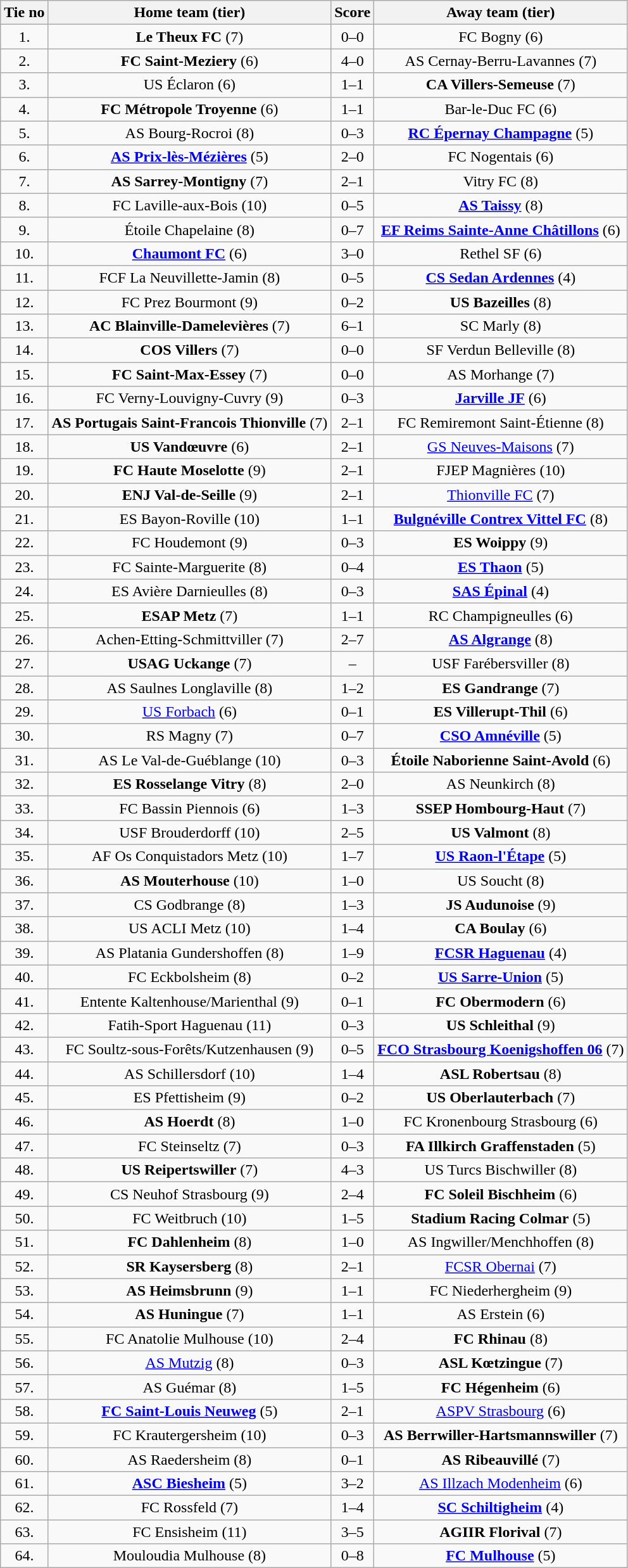<table class="wikitable" style="text-align: center">
<tr>
<th>Tie no</th>
<th>Home team (tier)</th>
<th>Score</th>
<th>Away team (tier)</th>
</tr>
<tr>
<td>1.</td>
<td><strong>Le Theux FC</strong> (7)</td>
<td>0–0 </td>
<td>FC Bogny (6)</td>
</tr>
<tr>
<td>2.</td>
<td><strong>FC Saint-Meziery</strong> (6)</td>
<td>4–0</td>
<td>AS Cernay-Berru-Lavannes (7)</td>
</tr>
<tr>
<td>3.</td>
<td>US Éclaron (6)</td>
<td>1–1 </td>
<td><strong>CA Villers-Semeuse</strong> (7)</td>
</tr>
<tr>
<td>4.</td>
<td><strong>FC Métropole Troyenne</strong> (6)</td>
<td>1–1 </td>
<td>Bar-le-Duc FC (6)</td>
</tr>
<tr>
<td>5.</td>
<td>AS Bourg-Rocroi (8)</td>
<td>0–3</td>
<td><strong><a href='#'>RC Épernay Champagne</a></strong> (5)</td>
</tr>
<tr>
<td>6.</td>
<td><strong><a href='#'>AS Prix-lès-Mézières</a></strong> (5)</td>
<td>2–0</td>
<td>FC Nogentais (6)</td>
</tr>
<tr>
<td>7.</td>
<td><strong>AS Sarrey-Montigny</strong> (7)</td>
<td>2–1</td>
<td>Vitry FC (8)</td>
</tr>
<tr>
<td>8.</td>
<td>FC Laville-aux-Bois (10)</td>
<td>0–5</td>
<td><strong><a href='#'>AS Taissy</a></strong> (8)</td>
</tr>
<tr>
<td>9.</td>
<td>Étoile Chapelaine (8)</td>
<td>0–7</td>
<td><strong><a href='#'>EF Reims Sainte-Anne Châtillons</a></strong> (6)</td>
</tr>
<tr>
<td>10.</td>
<td><strong><a href='#'>Chaumont FC</a></strong> (6)</td>
<td>3–0</td>
<td>Rethel SF (6)</td>
</tr>
<tr>
<td>11.</td>
<td>FCF La Neuvillette-Jamin (8)</td>
<td>0–5</td>
<td><strong><a href='#'>CS Sedan Ardennes</a></strong> (4)</td>
</tr>
<tr>
<td>12.</td>
<td>FC Prez Bourmont (9)</td>
<td>0–2</td>
<td><strong>US Bazeilles</strong> (8)</td>
</tr>
<tr>
<td>13.</td>
<td><strong>AC Blainville-Damelevières</strong> (7)</td>
<td>6–1</td>
<td>SC Marly (8)</td>
</tr>
<tr>
<td>14.</td>
<td><strong>COS Villers</strong> (7)</td>
<td>0–0 </td>
<td>SF Verdun Belleville (8)</td>
</tr>
<tr>
<td>15.</td>
<td><strong>FC Saint-Max-Essey</strong> (7)</td>
<td>0–0 </td>
<td>AS Morhange (7)</td>
</tr>
<tr>
<td>16.</td>
<td>FC Verny-Louvigny-Cuvry (9)</td>
<td>0–3</td>
<td><strong><a href='#'>Jarville JF</a></strong> (6)</td>
</tr>
<tr>
<td>17.</td>
<td><strong>AS Portugais Saint-Francois Thionville</strong> (7)</td>
<td>2–1</td>
<td>FC Remiremont Saint-Étienne (8)</td>
</tr>
<tr>
<td>18.</td>
<td><strong>US Vandœuvre</strong> (6)</td>
<td>2–1</td>
<td><a href='#'>GS Neuves-Maisons</a> (7)</td>
</tr>
<tr>
<td>19.</td>
<td><strong>FC Haute Moselotte</strong> (9)</td>
<td>2–1</td>
<td>FJEP Magnières (10)</td>
</tr>
<tr>
<td>20.</td>
<td><strong>ENJ Val-de-Seille</strong> (9)</td>
<td>2–1</td>
<td><a href='#'>Thionville FC</a> (7)</td>
</tr>
<tr>
<td>21.</td>
<td>ES Bayon-Roville (10)</td>
<td>1–1 </td>
<td><strong><a href='#'>Bulgnéville Contrex Vittel FC</a></strong> (8)</td>
</tr>
<tr>
<td>22.</td>
<td>FC Houdemont (9)</td>
<td>0–3</td>
<td><strong>ES Woippy</strong> (9)</td>
</tr>
<tr>
<td>23.</td>
<td>FC Sainte-Marguerite (8)</td>
<td>0–4</td>
<td><strong><a href='#'>ES Thaon</a></strong> (5)</td>
</tr>
<tr>
<td>24.</td>
<td>ES Avière Darnieulles (8)</td>
<td>0–3</td>
<td><strong><a href='#'>SAS Épinal</a></strong> (4)</td>
</tr>
<tr>
<td>25.</td>
<td><strong>ESAP Metz</strong> (7)</td>
<td>1–1 </td>
<td>RC Champigneulles (6)</td>
</tr>
<tr>
<td>26.</td>
<td>Achen-Etting-Schmittviller (7)</td>
<td>2–7</td>
<td><strong><a href='#'>AS Algrange</a></strong> (8)</td>
</tr>
<tr>
<td>27.</td>
<td><strong>USAG Uckange</strong> (7)</td>
<td>–</td>
<td>USF Farébersviller (8)</td>
</tr>
<tr>
<td>28.</td>
<td>AS Saulnes Longlaville (8)</td>
<td>1–2</td>
<td><strong>ES Gandrange</strong> (7)</td>
</tr>
<tr>
<td>29.</td>
<td><a href='#'>US Forbach</a> (6)</td>
<td>0–1</td>
<td><strong>ES Villerupt-Thil</strong> (6)</td>
</tr>
<tr>
<td>30.</td>
<td>RS Magny (7)</td>
<td>0–7</td>
<td><strong><a href='#'>CSO Amnéville</a></strong> (5)</td>
</tr>
<tr>
<td>31.</td>
<td>AS Le Val-de-Guéblange (10)</td>
<td>0–3</td>
<td><strong>Étoile Naborienne Saint-Avold</strong> (6)</td>
</tr>
<tr>
<td>32.</td>
<td><strong>ES Rosselange Vitry</strong> (8)</td>
<td>2–0</td>
<td>AS Neunkirch (8)</td>
</tr>
<tr>
<td>33.</td>
<td>FC Bassin Piennois (6)</td>
<td>1–3</td>
<td><strong>SSEP Hombourg-Haut</strong> (7)</td>
</tr>
<tr>
<td>34.</td>
<td>USF Brouderdorff (10)</td>
<td>2–5</td>
<td><strong>US Valmont</strong> (8)</td>
</tr>
<tr>
<td>35.</td>
<td>AF Os Conquistadors Metz (10)</td>
<td>1–7</td>
<td><strong><a href='#'>US Raon-l'Étape</a></strong> (5)</td>
</tr>
<tr>
<td>36.</td>
<td><strong>AS Mouterhouse</strong> (10)</td>
<td>1–0</td>
<td>US Soucht (8)</td>
</tr>
<tr>
<td>37.</td>
<td>CS Godbrange (8)</td>
<td>1–3</td>
<td><strong>JS Audunoise</strong> (9)</td>
</tr>
<tr>
<td>38.</td>
<td>US ACLI Metz (10)</td>
<td>1–4</td>
<td><strong>CA Boulay</strong> (6)</td>
</tr>
<tr>
<td>39.</td>
<td>AS Platania Gundershoffen (8)</td>
<td>1–9</td>
<td><strong><a href='#'>FCSR Haguenau</a></strong> (4)</td>
</tr>
<tr>
<td>40.</td>
<td>FC Eckbolsheim (8)</td>
<td>0–2</td>
<td><strong><a href='#'>US Sarre-Union</a></strong> (5)</td>
</tr>
<tr>
<td>41.</td>
<td>Entente Kaltenhouse/Marienthal (9)</td>
<td>0–1</td>
<td><strong>FC Obermodern</strong> (6)</td>
</tr>
<tr>
<td>42.</td>
<td>Fatih-Sport Haguenau (11)</td>
<td>0–3</td>
<td><strong>US Schleithal</strong> (9)</td>
</tr>
<tr>
<td>43.</td>
<td>FC Soultz-sous-Forêts/Kutzenhausen (9)</td>
<td>0–5</td>
<td><strong><a href='#'>FCO Strasbourg Koenigshoffen 06</a></strong> (7)</td>
</tr>
<tr>
<td>44.</td>
<td>AS Schillersdorf (10)</td>
<td>1–4</td>
<td><strong>ASL Robertsau</strong> (8)</td>
</tr>
<tr>
<td>45.</td>
<td>ES Pfettisheim (9)</td>
<td>0–2</td>
<td><strong>US Oberlauterbach</strong> (7)</td>
</tr>
<tr>
<td>46.</td>
<td><strong>AS Hoerdt</strong> (8)</td>
<td>1–0</td>
<td>FC Kronenbourg Strasbourg (6)</td>
</tr>
<tr>
<td>47.</td>
<td>FC Steinseltz (7)</td>
<td>0–3</td>
<td><strong>FA Illkirch Graffenstaden</strong> (5)</td>
</tr>
<tr>
<td>48.</td>
<td><strong>US Reipertswiller</strong> (7)</td>
<td>4–3</td>
<td>US Turcs Bischwiller (8)</td>
</tr>
<tr>
<td>49.</td>
<td>CS Neuhof Strasbourg (9)</td>
<td>2–4</td>
<td><strong>FC Soleil Bischheim</strong> (6)</td>
</tr>
<tr>
<td>50.</td>
<td>FC Weitbruch (10)</td>
<td>1–5</td>
<td><strong>Stadium Racing Colmar</strong> (5)</td>
</tr>
<tr>
<td>51.</td>
<td><strong>FC Dahlenheim</strong> (8)</td>
<td>1–0</td>
<td>AS Ingwiller/Menchhoffen (8)</td>
</tr>
<tr>
<td>52.</td>
<td><strong>SR Kaysersberg</strong> (8)</td>
<td>2–1</td>
<td><a href='#'>FCSR Obernai</a> (7)</td>
</tr>
<tr>
<td>53.</td>
<td><strong>AS Heimsbrunn</strong> (9)</td>
<td>1–1 </td>
<td>FC Niederhergheim (9)</td>
</tr>
<tr>
<td>54.</td>
<td><strong>AS Huningue</strong> (7)</td>
<td>1–1 </td>
<td>AS Erstein (6)</td>
</tr>
<tr>
<td>55.</td>
<td>FC Anatolie Mulhouse (10)</td>
<td>2–4</td>
<td><strong>FC Rhinau</strong> (8)</td>
</tr>
<tr>
<td>56.</td>
<td><a href='#'>AS Mutzig</a> (8)</td>
<td>0–3</td>
<td><strong>ASL Kœtzingue</strong> (7)</td>
</tr>
<tr>
<td>57.</td>
<td>AS Guémar (8)</td>
<td>1–5</td>
<td><strong>FC Hégenheim</strong> (6)</td>
</tr>
<tr>
<td>58.</td>
<td><strong><a href='#'>FC Saint-Louis Neuweg</a></strong> (5)</td>
<td>2–1</td>
<td><a href='#'>ASPV Strasbourg</a> (6)</td>
</tr>
<tr>
<td>59.</td>
<td>FC Krautergersheim (10)</td>
<td>0–3</td>
<td><strong>AS Berrwiller-Hartsmannswiller</strong> (7)</td>
</tr>
<tr>
<td>60.</td>
<td>AS Raedersheim (8)</td>
<td>0–1</td>
<td><strong>AS Ribeauvillé</strong> (7)</td>
</tr>
<tr>
<td>61.</td>
<td><strong><a href='#'>ASC Biesheim</a></strong> (5)</td>
<td>3–2</td>
<td><a href='#'>AS Illzach Modenheim</a> (6)</td>
</tr>
<tr>
<td>62.</td>
<td>FC Rossfeld (7)</td>
<td>1–4</td>
<td><strong><a href='#'>SC Schiltigheim</a></strong> (4)</td>
</tr>
<tr>
<td>63.</td>
<td>FC Ensisheim (11)</td>
<td>3–5</td>
<td><strong>AGIIR Florival</strong> (7)</td>
</tr>
<tr>
<td>64.</td>
<td>Mouloudia Mulhouse (8)</td>
<td>0–8</td>
<td><strong><a href='#'>FC Mulhouse</a></strong> (5)</td>
</tr>
</table>
